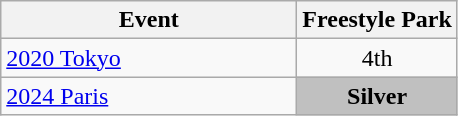<table class="wikitable" style="text-align: center;">
<tr ">
<th style="width:190px;">Event</th>
<th>Freestyle Park</th>
</tr>
<tr>
<td align=left> <a href='#'>2020 Tokyo</a></td>
<td>4th</td>
</tr>
<tr>
<td align=left> <a href='#'>2024 Paris</a></td>
<td style="background:silver;"><strong>Silver</strong></td>
</tr>
</table>
